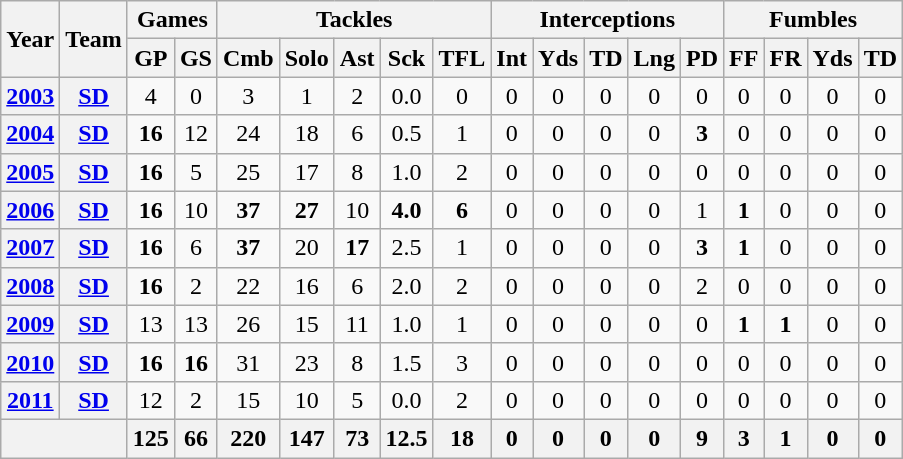<table class="wikitable" style="text-align:center">
<tr>
<th rowspan="2">Year</th>
<th rowspan="2">Team</th>
<th colspan="2">Games</th>
<th colspan="5">Tackles</th>
<th colspan="5">Interceptions</th>
<th colspan="4">Fumbles</th>
</tr>
<tr>
<th>GP</th>
<th>GS</th>
<th>Cmb</th>
<th>Solo</th>
<th>Ast</th>
<th>Sck</th>
<th>TFL</th>
<th>Int</th>
<th>Yds</th>
<th>TD</th>
<th>Lng</th>
<th>PD</th>
<th>FF</th>
<th>FR</th>
<th>Yds</th>
<th>TD</th>
</tr>
<tr>
<th><a href='#'>2003</a></th>
<th><a href='#'>SD</a></th>
<td>4</td>
<td>0</td>
<td>3</td>
<td>1</td>
<td>2</td>
<td>0.0</td>
<td>0</td>
<td>0</td>
<td>0</td>
<td>0</td>
<td>0</td>
<td>0</td>
<td>0</td>
<td>0</td>
<td>0</td>
<td>0</td>
</tr>
<tr>
<th><a href='#'>2004</a></th>
<th><a href='#'>SD</a></th>
<td><strong>16</strong></td>
<td>12</td>
<td>24</td>
<td>18</td>
<td>6</td>
<td>0.5</td>
<td>1</td>
<td>0</td>
<td>0</td>
<td>0</td>
<td>0</td>
<td><strong>3</strong></td>
<td>0</td>
<td>0</td>
<td>0</td>
<td>0</td>
</tr>
<tr>
<th><a href='#'>2005</a></th>
<th><a href='#'>SD</a></th>
<td><strong>16</strong></td>
<td>5</td>
<td>25</td>
<td>17</td>
<td>8</td>
<td>1.0</td>
<td>2</td>
<td>0</td>
<td>0</td>
<td>0</td>
<td>0</td>
<td>0</td>
<td>0</td>
<td>0</td>
<td>0</td>
<td>0</td>
</tr>
<tr>
<th><a href='#'>2006</a></th>
<th><a href='#'>SD</a></th>
<td><strong>16</strong></td>
<td>10</td>
<td><strong>37</strong></td>
<td><strong>27</strong></td>
<td>10</td>
<td><strong>4.0</strong></td>
<td><strong>6</strong></td>
<td>0</td>
<td>0</td>
<td>0</td>
<td>0</td>
<td>1</td>
<td><strong>1</strong></td>
<td>0</td>
<td>0</td>
<td>0</td>
</tr>
<tr>
<th><a href='#'>2007</a></th>
<th><a href='#'>SD</a></th>
<td><strong>16</strong></td>
<td>6</td>
<td><strong>37</strong></td>
<td>20</td>
<td><strong>17</strong></td>
<td>2.5</td>
<td>1</td>
<td>0</td>
<td>0</td>
<td>0</td>
<td>0</td>
<td><strong>3</strong></td>
<td><strong>1</strong></td>
<td>0</td>
<td>0</td>
<td>0</td>
</tr>
<tr>
<th><a href='#'>2008</a></th>
<th><a href='#'>SD</a></th>
<td><strong>16</strong></td>
<td>2</td>
<td>22</td>
<td>16</td>
<td>6</td>
<td>2.0</td>
<td>2</td>
<td>0</td>
<td>0</td>
<td>0</td>
<td>0</td>
<td>2</td>
<td>0</td>
<td>0</td>
<td>0</td>
<td>0</td>
</tr>
<tr>
<th><a href='#'>2009</a></th>
<th><a href='#'>SD</a></th>
<td>13</td>
<td>13</td>
<td>26</td>
<td>15</td>
<td>11</td>
<td>1.0</td>
<td>1</td>
<td>0</td>
<td>0</td>
<td>0</td>
<td>0</td>
<td>0</td>
<td><strong>1</strong></td>
<td><strong>1</strong></td>
<td>0</td>
<td>0</td>
</tr>
<tr>
<th><a href='#'>2010</a></th>
<th><a href='#'>SD</a></th>
<td><strong>16</strong></td>
<td><strong>16</strong></td>
<td>31</td>
<td>23</td>
<td>8</td>
<td>1.5</td>
<td>3</td>
<td>0</td>
<td>0</td>
<td>0</td>
<td>0</td>
<td>0</td>
<td>0</td>
<td>0</td>
<td>0</td>
<td>0</td>
</tr>
<tr>
<th><a href='#'>2011</a></th>
<th><a href='#'>SD</a></th>
<td>12</td>
<td>2</td>
<td>15</td>
<td>10</td>
<td>5</td>
<td>0.0</td>
<td>2</td>
<td>0</td>
<td>0</td>
<td>0</td>
<td>0</td>
<td>0</td>
<td>0</td>
<td>0</td>
<td>0</td>
<td>0</td>
</tr>
<tr>
<th colspan="2"></th>
<th>125</th>
<th>66</th>
<th>220</th>
<th>147</th>
<th>73</th>
<th>12.5</th>
<th>18</th>
<th>0</th>
<th>0</th>
<th>0</th>
<th>0</th>
<th>9</th>
<th>3</th>
<th>1</th>
<th>0</th>
<th>0</th>
</tr>
</table>
